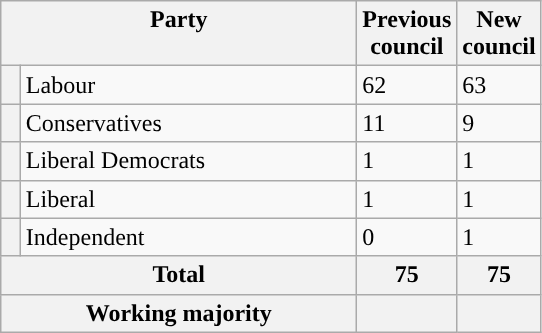<table class="wikitable">
<tr>
<th colspan="2" valign="top" style="width: 230px">Party</th>
<th valign="top" style="width: 30px">Previous council</th>
<th valign="top" style="width: 30px">New council</th>
</tr>
<tr>
<th style="background-color: "></th>
<td>Labour</td>
<td>62</td>
<td>63</td>
</tr>
<tr>
<th style="background-color: "></th>
<td>Conservatives</td>
<td>11</td>
<td>9</td>
</tr>
<tr>
<th style="background-color: "></th>
<td>Liberal Democrats</td>
<td>1</td>
<td>1</td>
</tr>
<tr>
<th style="background-color: "></th>
<td>Liberal</td>
<td>1</td>
<td>1</td>
</tr>
<tr>
<th style="background-color: "></th>
<td>Independent</td>
<td>0</td>
<td>1</td>
</tr>
<tr>
<th colspan="2">Total</th>
<th style="text-align: center">75</th>
<th>75</th>
</tr>
<tr>
<th colspan="2">Working majority</th>
<th></th>
<th></th>
</tr>
</table>
